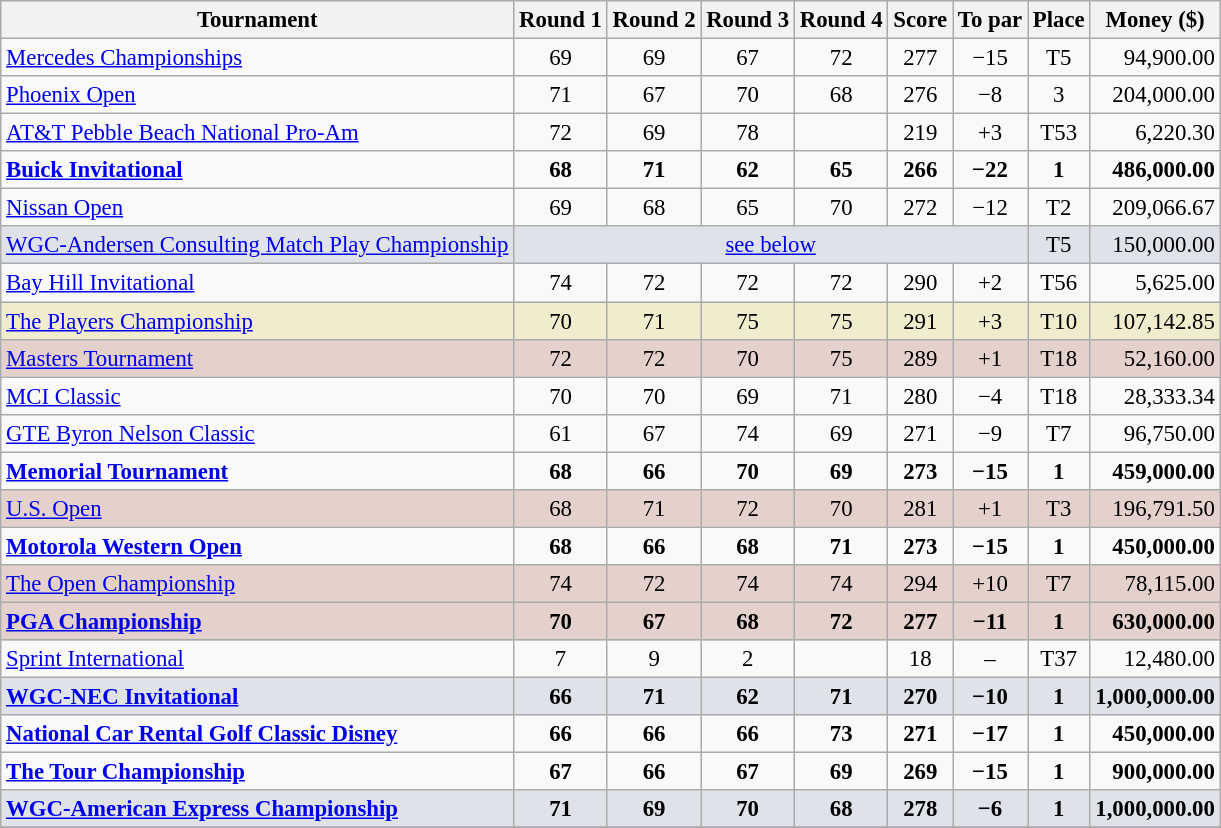<table class=wikitable style="font-size:95%;text-align:center">
<tr>
<th>Tournament</th>
<th>Round 1</th>
<th>Round 2</th>
<th>Round 3</th>
<th>Round 4</th>
<th>Score</th>
<th>To par</th>
<th>Place</th>
<th>Money ($)</th>
</tr>
<tr>
<td align=left><a href='#'>Mercedes Championships</a></td>
<td>69</td>
<td>69</td>
<td>67</td>
<td>72</td>
<td>277</td>
<td>−15</td>
<td>T5</td>
<td align=right>94,900.00</td>
</tr>
<tr>
<td align=left><a href='#'>Phoenix Open</a></td>
<td>71</td>
<td>67</td>
<td>70</td>
<td>68</td>
<td>276</td>
<td>−8</td>
<td>3</td>
<td align=right>204,000.00</td>
</tr>
<tr>
<td align=left><a href='#'>AT&T Pebble Beach National Pro-Am</a></td>
<td>72</td>
<td>69</td>
<td>78</td>
<td></td>
<td>219</td>
<td>+3</td>
<td>T53</td>
<td align=right>6,220.30</td>
</tr>
<tr>
<td align=left><strong><a href='#'>Buick Invitational</a></strong></td>
<td><strong>68</strong></td>
<td><strong>71</strong></td>
<td><strong>62</strong></td>
<td><strong>65</strong></td>
<td><strong>266</strong></td>
<td><strong>−22</strong></td>
<td><strong>1</strong></td>
<td align=right><strong>486,000.00</strong></td>
</tr>
<tr>
<td align=left><a href='#'>Nissan Open</a></td>
<td>69</td>
<td>68</td>
<td>65</td>
<td>70</td>
<td>272</td>
<td>−12</td>
<td>T2</td>
<td align=right>209,066.67</td>
</tr>
<tr style="background:#dfe2e9;">
<td align=left><a href='#'>WGC-Andersen Consulting Match Play Championship</a></td>
<td colspan="6"><a href='#'>see below</a></td>
<td>T5</td>
<td align=right>150,000.00</td>
</tr>
<tr>
<td align=left><a href='#'>Bay Hill Invitational</a></td>
<td>74</td>
<td>72</td>
<td>72</td>
<td>72</td>
<td>290</td>
<td>+2</td>
<td>T56</td>
<td align=right>5,625.00</td>
</tr>
<tr style="background:#f2ecce;">
<td align=left><a href='#'>The Players Championship</a></td>
<td>70</td>
<td>71</td>
<td>75</td>
<td>75</td>
<td>291</td>
<td>+3</td>
<td>T10</td>
<td align=right>107,142.85</td>
</tr>
<tr style="background:#e5d1cb;">
<td align=left><a href='#'>Masters Tournament</a></td>
<td>72</td>
<td>72</td>
<td>70</td>
<td>75</td>
<td>289</td>
<td>+1</td>
<td>T18</td>
<td align=right>52,160.00</td>
</tr>
<tr>
<td align=left><a href='#'>MCI Classic</a></td>
<td>70</td>
<td>70</td>
<td>69</td>
<td>71</td>
<td>280</td>
<td>−4</td>
<td>T18</td>
<td align=right>28,333.34</td>
</tr>
<tr>
<td align=left><a href='#'>GTE Byron Nelson Classic</a></td>
<td>61</td>
<td>67</td>
<td>74</td>
<td>69</td>
<td>271</td>
<td>−9</td>
<td>T7</td>
<td align=right>96,750.00</td>
</tr>
<tr>
<td align=left><strong><a href='#'>Memorial Tournament</a></strong></td>
<td><strong>68</strong></td>
<td><strong>66</strong></td>
<td><strong>70</strong></td>
<td><strong>69</strong></td>
<td><strong>273</strong></td>
<td><strong>−15</strong></td>
<td><strong>1</strong></td>
<td align=right><strong>459,000.00</strong></td>
</tr>
<tr style="background:#e5d1cb;">
<td align=left><a href='#'>U.S. Open</a></td>
<td>68</td>
<td>71</td>
<td>72</td>
<td>70</td>
<td>281</td>
<td>+1</td>
<td>T3</td>
<td align=right>196,791.50</td>
</tr>
<tr>
<td align=left><strong><a href='#'>Motorola Western Open</a></strong></td>
<td><strong>68</strong></td>
<td><strong>66</strong></td>
<td><strong>68</strong></td>
<td><strong>71</strong></td>
<td><strong>273</strong></td>
<td><strong>−15</strong></td>
<td><strong>1</strong></td>
<td align=right><strong>450,000.00</strong></td>
</tr>
<tr style="background:#e5d1cb;">
<td align=left><a href='#'>The Open Championship</a></td>
<td>74</td>
<td>72</td>
<td>74</td>
<td>74</td>
<td>294</td>
<td>+10</td>
<td>T7</td>
<td align=right>78,115.00</td>
</tr>
<tr style="background:#e5d1cb;">
<td align=left><strong><a href='#'>PGA Championship</a></strong></td>
<td><strong>70</strong></td>
<td><strong>67</strong></td>
<td><strong>68</strong></td>
<td><strong>72</strong></td>
<td><strong>277</strong></td>
<td><strong>−11</strong></td>
<td><strong>1</strong></td>
<td align=right><strong>630,000.00</strong></td>
</tr>
<tr>
<td align=left><a href='#'>Sprint International</a></td>
<td>7</td>
<td>9</td>
<td>2</td>
<td></td>
<td>18</td>
<td>–</td>
<td>T37</td>
<td align=right>12,480.00</td>
</tr>
<tr style="background:#dfe2e9;">
<td align=left><strong><a href='#'>WGC-NEC Invitational</a></strong></td>
<td><strong>66</strong></td>
<td><strong>71</strong></td>
<td><strong>62</strong></td>
<td><strong>71</strong></td>
<td><strong>270</strong></td>
<td><strong>−10</strong></td>
<td><strong>1</strong></td>
<td align=right><strong>1,000,000.00</strong></td>
</tr>
<tr>
<td align=left><strong><a href='#'>National Car Rental Golf Classic Disney</a></strong></td>
<td><strong>66</strong></td>
<td><strong>66</strong></td>
<td><strong>66</strong></td>
<td><strong>73</strong></td>
<td><strong>271</strong></td>
<td><strong>−17</strong></td>
<td><strong>1</strong></td>
<td align=right><strong>450,000.00</strong></td>
</tr>
<tr>
<td align=left><strong><a href='#'>The Tour Championship</a></strong></td>
<td><strong>67</strong></td>
<td><strong>66</strong></td>
<td><strong>67</strong></td>
<td><strong>69</strong></td>
<td><strong>269</strong></td>
<td><strong>−15</strong></td>
<td><strong>1</strong></td>
<td align=right><strong>900,000.00</strong></td>
</tr>
<tr style="background:#dfe2e9;">
<td align=left><strong><a href='#'>WGC-American Express Championship</a></strong></td>
<td><strong>71</strong></td>
<td><strong>69</strong></td>
<td><strong>70</strong></td>
<td><strong>68</strong></td>
<td><strong>278</strong></td>
<td><strong>−6</strong></td>
<td><strong>1</strong></td>
<td align=right><strong>1,000,000.00</strong></td>
</tr>
<tr>
</tr>
</table>
